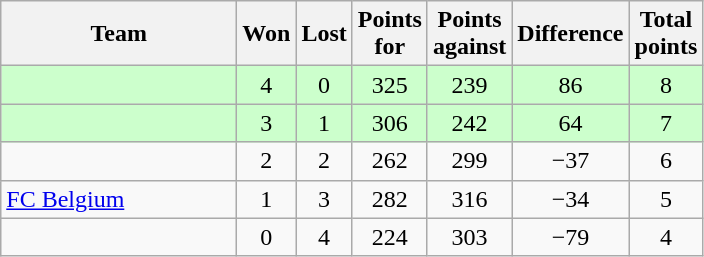<table class="wikitable" style="text-align:center;">
<tr>
<th width=150>Team</th>
<th width=20>Won</th>
<th width=20>Lost</th>
<th width=30>Points for</th>
<th width=30>Points against</th>
<th width=30>Difference</th>
<th width=20>Total points</th>
</tr>
<tr bgcolor="#ccffcc">
<td align=left></td>
<td>4</td>
<td>0</td>
<td>325</td>
<td>239</td>
<td>86</td>
<td>8</td>
</tr>
<tr bgcolor="#ccffcc">
<td align=left></td>
<td>3</td>
<td>1</td>
<td>306</td>
<td>242</td>
<td>64</td>
<td>7</td>
</tr>
<tr>
<td align=left></td>
<td>2</td>
<td>2</td>
<td>262</td>
<td>299</td>
<td>−37</td>
<td>6</td>
</tr>
<tr>
<td align=left> <a href='#'>FC Belgium</a></td>
<td>1</td>
<td>3</td>
<td>282</td>
<td>316</td>
<td>−34</td>
<td>5</td>
</tr>
<tr>
<td align=left></td>
<td>0</td>
<td>4</td>
<td>224</td>
<td>303</td>
<td>−79</td>
<td>4</td>
</tr>
</table>
